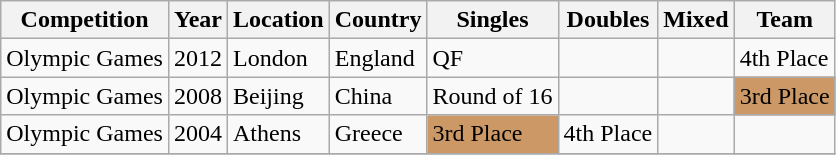<table class="wikitable sortable">
<tr class="hintergrundfarbe6">
<th>Competition</th>
<th>Year</th>
<th>Location</th>
<th>Country</th>
<th>Singles</th>
<th>Doubles</th>
<th>Mixed</th>
<th>Team</th>
</tr>
<tr>
<td>Olympic Games</td>
<td>2012</td>
<td>London</td>
<td>England</td>
<td>QF</td>
<td></td>
<td></td>
<td>4th Place</td>
</tr>
<tr>
<td>Olympic Games</td>
<td>2008</td>
<td>Beijing</td>
<td>China</td>
<td>Round of 16</td>
<td></td>
<td></td>
<td style="background-color:#cc9966;">3rd Place</td>
</tr>
<tr>
<td>Olympic Games</td>
<td>2004</td>
<td>Athens</td>
<td>Greece</td>
<td style="background-color:#cc9966;">3rd Place</td>
<td>4th Place</td>
<td></td>
<td></td>
</tr>
<tr>
</tr>
</table>
